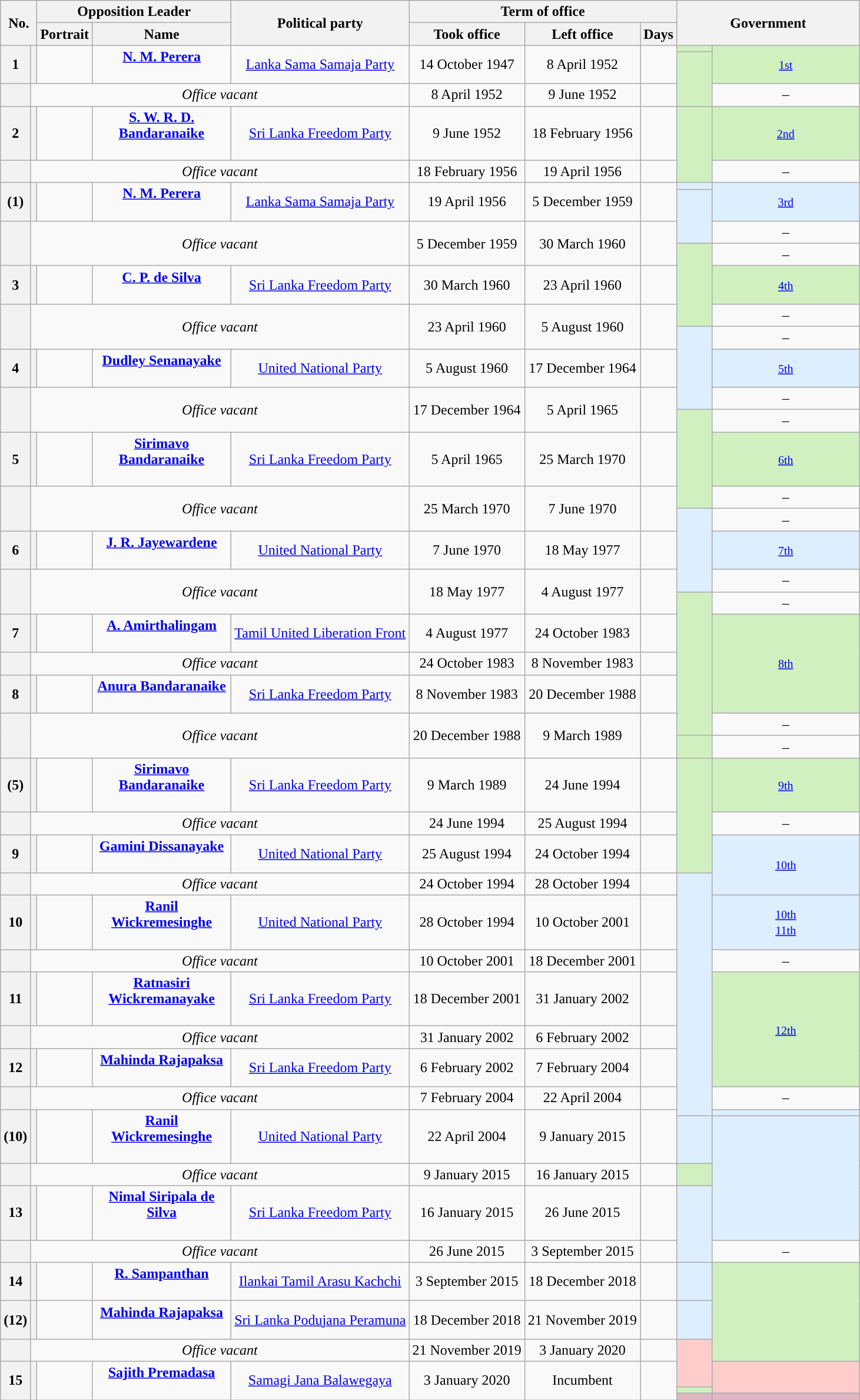<table class="wikitable" style="text-align:center">
<tr>
<th colspan="2" rowspan="2">No.<br></th>
<th colspan="2">Opposition Leader</th>
<th rowspan="2">Political party</th>
<th colspan="3">Term of office</th>
<th style="width:200px;" colspan="2" rowspan="2">Government</th>
</tr>
<tr>
<th>Portrait</th>
<th width="150px">Name<br></th>
<th>Took office</th>
<th>Left office</th>
<th>Days</th>
</tr>
<tr>
<th rowspan="2">1</th>
<th rowspan="2" style="background:"></th>
<td rowspan=2></td>
<td rowspan=2><strong><a href='#'>N. M. Perera</a></strong><br><br></td>
<td rowspan="2"><a href='#'>Lanka Sama Samaja Party</a></td>
<td rowspan="2">14 October 1947</td>
<td rowspan=2>8 April 1952</td>
<td rowspan=2></td>
<td bgcolor=#D0F0C0></td>
<td rowspan="2" bgcolor=#D0F0C0><small><a href='#'>1st</a></small></td>
</tr>
<tr>
<td rowspan="3" bgcolor=#D0F0C0></td>
</tr>
<tr>
<th></th>
<td colspan="4"><em>Office vacant</em></td>
<td>8 April 1952</td>
<td>9 June 1952</td>
<td></td>
<td>–</td>
</tr>
<tr>
<th rowspan="2">2</th>
<th rowspan="2" style="background:"></th>
<td rowspan=2></td>
<td rowspan=2><strong><a href='#'>S. W. R. D. Bandaranaike</a></strong><br><br></td>
<td rowspan="2"><a href='#'>Sri Lanka Freedom Party</a></td>
<td rowspan="2">9 June 1952</td>
<td rowspan=2>18 February 1956</td>
<td rowspan=2></td>
<td rowspan="2" bgcolor=#D0F0C0><small><a href='#'>2nd</a></small></td>
</tr>
<tr>
<td rowspan="2" bgcolor=#D0F0C0></td>
</tr>
<tr>
<th rowspan="2"></th>
<td colspan="4" rowspan="2"><em>Office vacant</em></td>
<td rowspan=2>18 February 1956</td>
<td rowspan=2>19 April 1956</td>
<td rowspan=2></td>
<td>–</td>
</tr>
<tr>
<td rowspan="2" bgcolor=#ddeeff></td>
<td rowspan="3" bgcolor=#ddeeff><small><a href='#'>3rd</a></small></td>
</tr>
<tr>
<th rowspan="2">(1)</th>
<th rowspan="2" style="background:"></th>
<td rowspan=2></td>
<td rowspan=2><strong><a href='#'>N. M. Perera</a></strong><br><br></td>
<td rowspan="2"><a href='#'>Lanka Sama Samaja Party</a></td>
<td rowspan="2">19 April 1956</td>
<td rowspan=2>5 December 1959</td>
<td rowspan=2></td>
</tr>
<tr>
<td rowspan="2" bgcolor=#ddeeff></td>
</tr>
<tr>
<th rowspan="2"></th>
<td colspan="4" rowspan="2"><em>Office vacant</em></td>
<td rowspan=2>5 December 1959</td>
<td rowspan=2>30 March 1960</td>
<td rowspan=2></td>
<td>–</td>
</tr>
<tr>
<td rowspan="3" bgcolor=#D0F0C0></td>
<td>–</td>
</tr>
<tr>
<th>3</th>
<th style="background:"></th>
<td></td>
<td><strong><a href='#'>C. P. de Silva</a></strong><br><br></td>
<td><a href='#'>Sri Lanka Freedom Party</a></td>
<td>30 March 1960</td>
<td>23 April 1960</td>
<td></td>
<td bgcolor=#D0F0C0><small><a href='#'>4th</a></small></td>
</tr>
<tr>
<th rowspan="2"></th>
<td colspan="4" rowspan="2"><em>Office vacant</em></td>
<td rowspan=2>23 April 1960</td>
<td rowspan=2>5 August 1960</td>
<td rowspan=2></td>
<td>–</td>
</tr>
<tr>
<td rowspan="3" bgcolor=#ddeeff></td>
<td>–</td>
</tr>
<tr>
<th>4</th>
<th style="background:"></th>
<td></td>
<td><strong><a href='#'>Dudley Senanayake</a></strong><br><br></td>
<td><a href='#'>United National Party</a></td>
<td>5 August 1960</td>
<td>17 December 1964</td>
<td></td>
<td bgcolor=#ddeeff><small><a href='#'>5th</a></small></td>
</tr>
<tr>
<th rowspan="2"></th>
<td colspan="4" rowspan="2"><em>Office vacant</em></td>
<td rowspan=2>17 December 1964</td>
<td rowspan=2>5 April 1965</td>
<td rowspan=2></td>
<td>–</td>
</tr>
<tr>
<td rowspan="3" bgcolor=#D0F0C0></td>
<td>–</td>
</tr>
<tr>
<th>5</th>
<th style="background:"></th>
<td></td>
<td><strong><a href='#'>Sirimavo Bandaranaike</a></strong><br><br></td>
<td><a href='#'>Sri Lanka Freedom Party</a></td>
<td>5 April 1965</td>
<td>25 March 1970</td>
<td></td>
<td bgcolor=#D0F0C0><small><a href='#'>6th</a></small></td>
</tr>
<tr>
<th rowspan="2"></th>
<td colspan="4" rowspan="2"><em>Office vacant</em></td>
<td rowspan=2>25 March 1970</td>
<td rowspan=2>7 June 1970</td>
<td rowspan=2></td>
<td>–</td>
</tr>
<tr>
<td rowspan="3" bgcolor=#ddeeff></td>
<td>–</td>
</tr>
<tr>
<th>6</th>
<th style="background:"></th>
<td></td>
<td><strong><a href='#'>J. R. Jayewardene</a></strong><br><br></td>
<td><a href='#'>United National Party</a></td>
<td>7 June 1970</td>
<td>18 May 1977</td>
<td></td>
<td bgcolor=#ddeeff><small><a href='#'>7th</a></small></td>
</tr>
<tr>
<th rowspan="2"></th>
<td colspan="4" rowspan="2"><em>Office vacant</em></td>
<td rowspan=2>18 May 1977</td>
<td rowspan=2>4 August 1977</td>
<td rowspan=2></td>
<td>–</td>
</tr>
<tr>
<td rowspan="5" bgcolor=#D0F0C0></td>
<td>–</td>
</tr>
<tr>
<th>7</th>
<th style="background:"></th>
<td></td>
<td><strong><a href='#'>A. Amirthalingam</a></strong><br><br></td>
<td><a href='#'>Tamil United Liberation Front</a></td>
<td>4 August 1977</td>
<td>24 October 1983</td>
<td></td>
<td rowspan="3" bgcolor=#D0F0C0><small><a href='#'>8th</a></small></td>
</tr>
<tr>
<th></th>
<td colspan="4"><em>Office vacant</em></td>
<td>24 October 1983</td>
<td>8 November 1983</td>
<td></td>
</tr>
<tr>
<th>8</th>
<th style="background:"></th>
<td></td>
<td><strong><a href='#'>Anura Bandaranaike</a></strong><br><br></td>
<td><a href='#'>Sri Lanka Freedom Party</a></td>
<td>8 November 1983</td>
<td>20 December 1988</td>
<td></td>
</tr>
<tr>
<th rowspan="2"></th>
<td colspan="4" rowspan="2"><em>Office vacant</em></td>
<td rowspan=2>20 December 1988</td>
<td rowspan=2>9 March 1989</td>
<td rowspan=2></td>
<td>–</td>
</tr>
<tr>
<td rowspan="2" bgcolor=#D0F0C0></td>
<td>–</td>
</tr>
<tr>
<th rowspan="2">(5)</th>
<th rowspan="2" style="background:"></th>
<td rowspan=2></td>
<td rowspan=2><strong><a href='#'>Sirimavo Bandaranaike</a></strong><br><br></td>
<td rowspan="2"><a href='#'>Sri Lanka Freedom Party</a></td>
<td rowspan="2">9 March 1989</td>
<td rowspan=2>24 June 1994</td>
<td rowspan=2></td>
<td rowspan="2" bgcolor=#D0F0C0><small><a href='#'>9th</a></small></td>
</tr>
<tr>
<td rowspan="4" bgcolor="#D0F0C0"></td>
</tr>
<tr>
<th></th>
<td colspan="4"><em>Office vacant</em></td>
<td>24 June 1994</td>
<td>25 August 1994</td>
<td></td>
<td>–</td>
</tr>
<tr>
<th>9</th>
<th style="background:"></th>
<td></td>
<td><strong><a href='#'>Gamini Dissanayake</a></strong><br><br></td>
<td><a href='#'>United National Party</a></td>
<td>25 August 1994</td>
<td>24 October 1994</td>
<td></td>
<td rowspan="3" bgcolor="#ddeeff"><small><a href='#'>10th</a></small></td>
</tr>
<tr>
<th rowspan="2"></th>
<td colspan="4" rowspan="2"><em>Office vacant</em></td>
<td rowspan="2">24 October 1994</td>
<td rowspan="2">28 October 1994</td>
<td rowspan="2"></td>
</tr>
<tr>
<td rowspan="8" bgcolor="#ddeeff"></td>
</tr>
<tr>
<th>10</th>
<th style="background:"></th>
<td></td>
<td><strong><a href='#'>Ranil Wickremesinghe</a></strong><br><br></td>
<td><a href='#'>United National Party</a></td>
<td>28 October 1994</td>
<td>10 October 2001</td>
<td></td>
<td bgcolor="#ddeeff"><small><a href='#'>10th</a></small><br><small><a href='#'>11th</a></small></td>
</tr>
<tr>
<th></th>
<td colspan="4"><em>Office vacant</em></td>
<td>10 October 2001</td>
<td>18 December 2001</td>
<td></td>
<td>–</td>
</tr>
<tr>
<th>11</th>
<th style="background:"></th>
<td></td>
<td><strong><a href='#'>Ratnasiri Wickremanayake</a></strong><br><br></td>
<td><a href='#'>Sri Lanka Freedom Party</a></td>
<td>18 December 2001</td>
<td>31 January 2002</td>
<td></td>
<td rowspan="3" bgcolor=#D0F0C0><small><a href='#'>12th</a></small></td>
</tr>
<tr>
<th></th>
<td colspan="4"><em>Office vacant</em></td>
<td>31 January 2002</td>
<td>6 February 2002</td>
<td></td>
</tr>
<tr>
<th>12</th>
<th style="background:"></th>
<td></td>
<td><strong><a href='#'>Mahinda Rajapaksa</a></strong><br><br></td>
<td><a href='#'>Sri Lanka Freedom Party</a></td>
<td>6 February 2002</td>
<td>7 February 2004</td>
<td></td>
</tr>
<tr>
<th></th>
<td colspan="4"><em>Office vacant</em></td>
<td>7 February 2004</td>
<td>22 April 2004</td>
<td></td>
<td>–</td>
</tr>
<tr>
<th rowspan="2">(10)</th>
<th rowspan="2" style="background:"></th>
<td rowspan=2></td>
<td rowspan=2><strong><a href='#'>Ranil Wickremesinghe</a></strong><br><br></td>
<td rowspan="2"><a href='#'>United National Party</a></td>
<td rowspan="2">22 April 2004</td>
<td rowspan=2>9 January 2015</td>
<td rowspan=2></td>
<td bgcolor=#ddeeff></td>
</tr>
<tr>
<td bgcolor=#ddeeff></td>
<td rowspan="3" bgcolor="#ddeeff"></td>
</tr>
<tr>
<th></th>
<td colspan="4"><em>Office vacant</em></td>
<td>9 January 2015</td>
<td>16 January 2015</td>
<td></td>
<td rowspan="1" bgcolor=#D0F0C0></td>
</tr>
<tr>
<th>13</th>
<th style="background:"></th>
<td></td>
<td><strong><a href='#'>Nimal Siripala de Silva</a></strong><br><br></td>
<td><a href='#'>Sri Lanka Freedom Party</a></td>
<td>16 January 2015</td>
<td>26 June 2015</td>
<td></td>
<td rowspan="2" bgcolor=#ddeeff></td>
</tr>
<tr>
<th></th>
<td colspan="4"><em>Office vacant</em></td>
<td>26 June 2015</td>
<td>3 September 2015</td>
<td></td>
<td>–</td>
</tr>
<tr>
<th>14</th>
<th style="background:"></th>
<td></td>
<td><strong><a href='#'>R. Sampanthan</a></strong><br><br></td>
<td><a href='#'>Ilankai Tamil Arasu Kachchi</a></td>
<td>3 September 2015</td>
<td>18 December 2018</td>
<td></td>
<td bgcolor=#ddeeff></td>
<td rowspan="4" bgcolor="#D0F0C0"></td>
</tr>
<tr>
<th>(12)</th>
<th style="background:"></th>
<td></td>
<td><strong><a href='#'>Mahinda Rajapaksa</a></strong><br><br></td>
<td><a href='#'>Sri Lanka Podujana Peramuna</a></td>
<td>18 December 2018</td>
<td>21 November 2019</td>
<td></td>
<td bgcolor=#ddeeff></td>
</tr>
<tr>
<th></th>
<td colspan="4"><em>Office vacant</em></td>
<td>21 November 2019</td>
<td>3 January 2020</td>
<td></td>
<td rowspan="3" bgcolor="#FFCCCC"></td>
</tr>
<tr>
<th rowspan="4">15</th>
<th rowspan="4" style="background:"></th>
<td rowspan="4"></td>
<td rowspan="4"><strong><a href='#'>Sajith Premadasa</a></strong><br><br></td>
<td rowspan="4"><a href='#'>Samagi Jana Balawegaya</a></td>
<td rowspan="4">3 January 2020</td>
<td rowspan="4">Incumbent</td>
<td rowspan="4"></td>
</tr>
<tr>
<td rowspan="2" bgcolor="#FFCCCC"></td>
</tr>
<tr>
<td bgcolor="#D0F0C0"></td>
</tr>
<tr>
<td rowspan="3" bgcolor="#E0B5C4"></td>
<td rowspan="" bgcolor="#E0B5C4"></td>
</tr>
</table>
